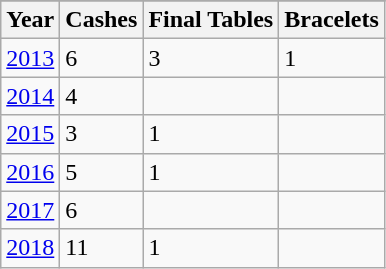<table class="wikitable">
<tr>
</tr>
<tr>
<th>Year</th>
<th>Cashes</th>
<th>Final Tables</th>
<th>Bracelets</th>
</tr>
<tr>
<td><a href='#'>2013</a></td>
<td>6</td>
<td>3</td>
<td>1</td>
</tr>
<tr>
<td><a href='#'>2014</a></td>
<td>4</td>
<td></td>
<td></td>
</tr>
<tr>
<td><a href='#'>2015</a></td>
<td>3</td>
<td>1</td>
<td></td>
</tr>
<tr>
<td><a href='#'>2016</a></td>
<td>5</td>
<td>1</td>
<td></td>
</tr>
<tr>
<td><a href='#'>2017</a></td>
<td>6</td>
<td></td>
<td></td>
</tr>
<tr>
<td><a href='#'>2018</a></td>
<td>11</td>
<td>1</td>
<td></td>
</tr>
</table>
